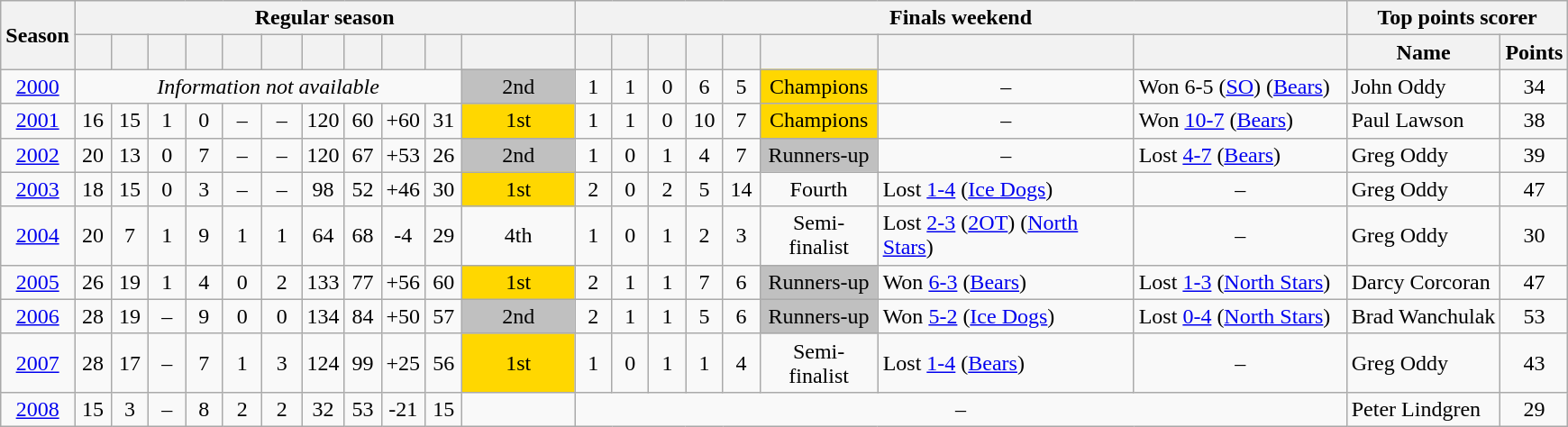<table class="wikitable" style="text-align: center">
<tr>
<th rowspan="2" style="width:40px">Season</th>
<th colspan="11">Regular season</th>
<th colspan="8">Finals weekend</th>
<th colspan="2">Top points scorer</th>
</tr>
<tr>
<th width="20px"></th>
<th width="20px"></th>
<th width="20px"></th>
<th width="20px"></th>
<th width="22px"></th>
<th width="22px"></th>
<th width="20px"></th>
<th width="20px"></th>
<th width="22px"></th>
<th width="20px"></th>
<th width="76px"></th>
<th width="20px"></th>
<th width="20px"></th>
<th width="20px"></th>
<th width="20px"></th>
<th width="20px"></th>
<th width="80px"></th>
<th width="182px"></th>
<th width="150px"></th>
<th>Name</th>
<th>Points</th>
</tr>
<tr>
<td><a href='#'>2000</a></td>
<td colspan="10"><em>Information not available</em></td>
<td bgcolor="silver">2nd</td>
<td>1</td>
<td>1</td>
<td>0</td>
<td>6</td>
<td>5</td>
<td bgcolor="gold">Champions</td>
<td>–</td>
<td align="left">Won 6-5 (<a href='#'>SO</a>) (<a href='#'>Bears</a>)</td>
<td align="left"> John Oddy</td>
<td>34</td>
</tr>
<tr>
<td><a href='#'>2001</a></td>
<td>16</td>
<td>15</td>
<td>1</td>
<td>0</td>
<td>–</td>
<td>–</td>
<td>120</td>
<td>60</td>
<td>+60</td>
<td>31</td>
<td bgcolor="gold">1st</td>
<td>1</td>
<td>1</td>
<td>0</td>
<td>10</td>
<td>7</td>
<td bgcolor="gold">Champions</td>
<td>–</td>
<td align="left">Won <a href='#'>10-7</a> (<a href='#'>Bears</a>)</td>
<td align="left"> Paul Lawson</td>
<td>38</td>
</tr>
<tr>
<td><a href='#'>2002</a></td>
<td>20</td>
<td>13</td>
<td>0</td>
<td>7</td>
<td>–</td>
<td>–</td>
<td>120</td>
<td>67</td>
<td>+53</td>
<td>26</td>
<td bgcolor="silver">2nd</td>
<td>1</td>
<td>0</td>
<td>1</td>
<td>4</td>
<td>7</td>
<td bgcolor="silver">Runners-up</td>
<td>–</td>
<td align="left">Lost <a href='#'>4-7</a> (<a href='#'>Bears</a>)</td>
<td align="left"> Greg Oddy</td>
<td>39</td>
</tr>
<tr>
<td><a href='#'>2003</a></td>
<td>18</td>
<td>15</td>
<td>0</td>
<td>3</td>
<td>–</td>
<td>–</td>
<td>98</td>
<td>52</td>
<td>+46</td>
<td>30</td>
<td bgcolor="gold">1st</td>
<td>2</td>
<td>0</td>
<td>2</td>
<td>5</td>
<td>14</td>
<td>Fourth</td>
<td align="left">Lost <a href='#'>1-4</a> (<a href='#'>Ice Dogs</a>)</td>
<td>–</td>
<td align="left"> Greg Oddy</td>
<td>47</td>
</tr>
<tr>
<td><a href='#'>2004</a></td>
<td>20</td>
<td>7</td>
<td>1</td>
<td>9</td>
<td>1</td>
<td>1</td>
<td>64</td>
<td>68</td>
<td>-4</td>
<td>29</td>
<td>4th</td>
<td>1</td>
<td>0</td>
<td>1</td>
<td>2</td>
<td>3</td>
<td>Semi-finalist</td>
<td align="left">Lost <a href='#'>2-3</a> (<a href='#'>2OT</a>) (<a href='#'>North Stars</a>)</td>
<td>–</td>
<td align="left"> Greg Oddy</td>
<td>30</td>
</tr>
<tr>
<td><a href='#'>2005</a></td>
<td>26</td>
<td>19</td>
<td>1</td>
<td>4</td>
<td>0</td>
<td>2</td>
<td>133</td>
<td>77</td>
<td>+56</td>
<td>60</td>
<td bgcolor="gold">1st</td>
<td>2</td>
<td>1</td>
<td>1</td>
<td>7</td>
<td>6</td>
<td bgcolor="silver">Runners-up</td>
<td align="left">Won <a href='#'>6-3</a> (<a href='#'>Bears</a>)</td>
<td align="left">Lost <a href='#'>1-3</a> (<a href='#'>North Stars</a>)</td>
<td align="left"> Darcy Corcoran</td>
<td>47</td>
</tr>
<tr>
<td><a href='#'>2006</a></td>
<td>28</td>
<td>19</td>
<td>–</td>
<td>9</td>
<td>0</td>
<td>0</td>
<td>134</td>
<td>84</td>
<td>+50</td>
<td>57</td>
<td bgcolor="silver">2nd</td>
<td>2</td>
<td>1</td>
<td>1</td>
<td>5</td>
<td>6</td>
<td bgcolor="silver">Runners-up</td>
<td align="left">Won <a href='#'>5-2</a> (<a href='#'>Ice Dogs</a>)</td>
<td align="left">Lost <a href='#'>0-4</a> (<a href='#'>North Stars</a>)</td>
<td align="left"> Brad Wanchulak</td>
<td>53</td>
</tr>
<tr>
<td><a href='#'>2007</a></td>
<td>28</td>
<td>17</td>
<td>–</td>
<td>7</td>
<td>1</td>
<td>3</td>
<td>124</td>
<td>99</td>
<td>+25</td>
<td>56</td>
<td bgcolor="gold">1st</td>
<td>1</td>
<td>0</td>
<td>1</td>
<td>1</td>
<td>4</td>
<td>Semi-finalist</td>
<td align="left">Lost <a href='#'>1-4</a> (<a href='#'>Bears</a>)</td>
<td>–</td>
<td align="left"> Greg Oddy</td>
<td>43</td>
</tr>
<tr>
<td><a href='#'>2008</a></td>
<td>15</td>
<td>3</td>
<td>–</td>
<td>8</td>
<td>2</td>
<td>2</td>
<td>32</td>
<td>53</td>
<td>-21</td>
<td>15</td>
<td></td>
<td colspan="8">–</td>
<td align="left"> Peter Lindgren</td>
<td>29</td>
</tr>
</table>
